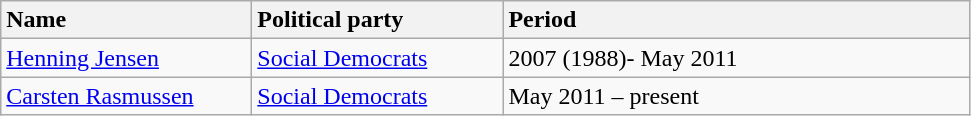<table class="wikitable">
<tr>
<th style="text-align:left; width:10em;">Name</th>
<th style="text-align:left; width:10em;">Political party</th>
<th style="text-align:left; width:19em;">Period</th>
</tr>
<tr>
<td><a href='#'>Henning Jensen</a></td>
<td style="text-align:left"><a href='#'>Social Democrats</a></td>
<td>2007 (1988)- May 2011</td>
</tr>
<tr>
<td><a href='#'>Carsten Rasmussen</a></td>
<td style="text-align:left"><a href='#'>Social Democrats</a></td>
<td>May 2011 – present</td>
</tr>
</table>
